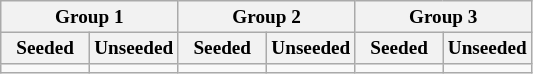<table class="wikitable" style="font-size:80%">
<tr>
<th colspan="2">Group 1</th>
<th colspan="2">Group 2</th>
<th colspan="2">Group 3</th>
</tr>
<tr>
<th width=16.7%>Seeded</th>
<th width=16.7%>Unseeded</th>
<th width=16.7%>Seeded</th>
<th width=16.7%>Unseeded</th>
<th width=16.6%>Seeded</th>
<th width=16.6%>Unseeded</th>
</tr>
<tr>
<td valign=top></td>
<td valign=top></td>
<td valign=top></td>
<td valign=top></td>
<td valign=top></td>
<td valign=top></td>
</tr>
</table>
